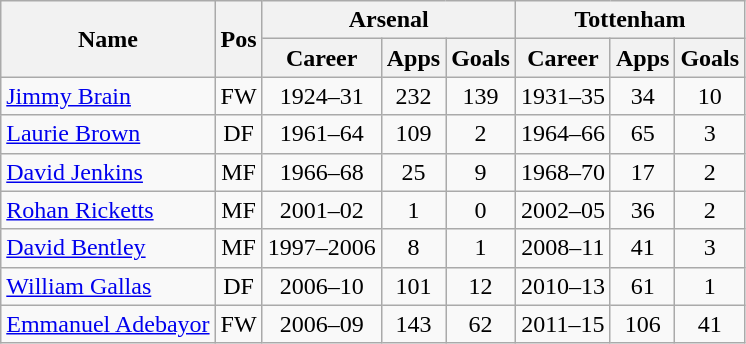<table class="wikitable" style="text-align: center">
<tr>
<th rowspan=2>Name</th>
<th rowspan=2>Pos</th>
<th colspan=3>Arsenal</th>
<th colspan=3>Tottenham</th>
</tr>
<tr>
<th>Career</th>
<th>Apps</th>
<th>Goals</th>
<th>Career</th>
<th>Apps</th>
<th>Goals</th>
</tr>
<tr>
<td align=left> <a href='#'>Jimmy Brain</a></td>
<td>FW</td>
<td>1924–31</td>
<td>232</td>
<td>139</td>
<td>1931–35</td>
<td>34</td>
<td>10</td>
</tr>
<tr>
<td align=left> <a href='#'>Laurie Brown</a></td>
<td>DF</td>
<td>1961–64</td>
<td>109</td>
<td>2</td>
<td>1964–66</td>
<td>65</td>
<td>3</td>
</tr>
<tr>
<td align=left> <a href='#'>David Jenkins</a></td>
<td>MF</td>
<td>1966–68</td>
<td>25</td>
<td>9</td>
<td>1968–70</td>
<td>17</td>
<td>2</td>
</tr>
<tr>
<td align=left> <a href='#'>Rohan Ricketts</a></td>
<td>MF</td>
<td>2001–02</td>
<td>1</td>
<td>0</td>
<td>2002–05</td>
<td>36</td>
<td>2</td>
</tr>
<tr>
<td align=left> <a href='#'>David Bentley</a></td>
<td>MF</td>
<td>1997–2006</td>
<td>8</td>
<td>1</td>
<td>2008–11</td>
<td>41</td>
<td>3</td>
</tr>
<tr>
<td align=left> <a href='#'>William Gallas</a></td>
<td>DF</td>
<td>2006–10</td>
<td>101</td>
<td>12</td>
<td>2010–13</td>
<td>61</td>
<td>1</td>
</tr>
<tr>
<td align=left> <a href='#'>Emmanuel Adebayor</a></td>
<td>FW</td>
<td>2006–09</td>
<td>143</td>
<td>62</td>
<td>2011–15</td>
<td>106</td>
<td>41</td>
</tr>
</table>
